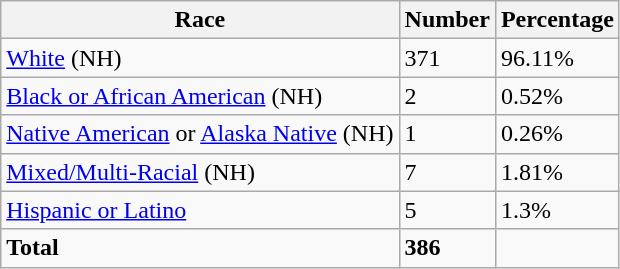<table class="wikitable">
<tr>
<th>Race</th>
<th>Number</th>
<th>Percentage</th>
</tr>
<tr>
<td><a href='#'>White</a> (NH)</td>
<td>371</td>
<td>96.11%</td>
</tr>
<tr>
<td><a href='#'>Black or African American</a> (NH)</td>
<td>2</td>
<td>0.52%</td>
</tr>
<tr>
<td><a href='#'>Native American</a> or <a href='#'>Alaska Native</a> (NH)</td>
<td>1</td>
<td>0.26%</td>
</tr>
<tr>
<td><a href='#'>Mixed/Multi-Racial</a> (NH)</td>
<td>7</td>
<td>1.81%</td>
</tr>
<tr>
<td><a href='#'>Hispanic or Latino</a></td>
<td>5</td>
<td>1.3%</td>
</tr>
<tr>
<td><strong>Total</strong></td>
<td><strong>386</strong></td>
<td></td>
</tr>
</table>
